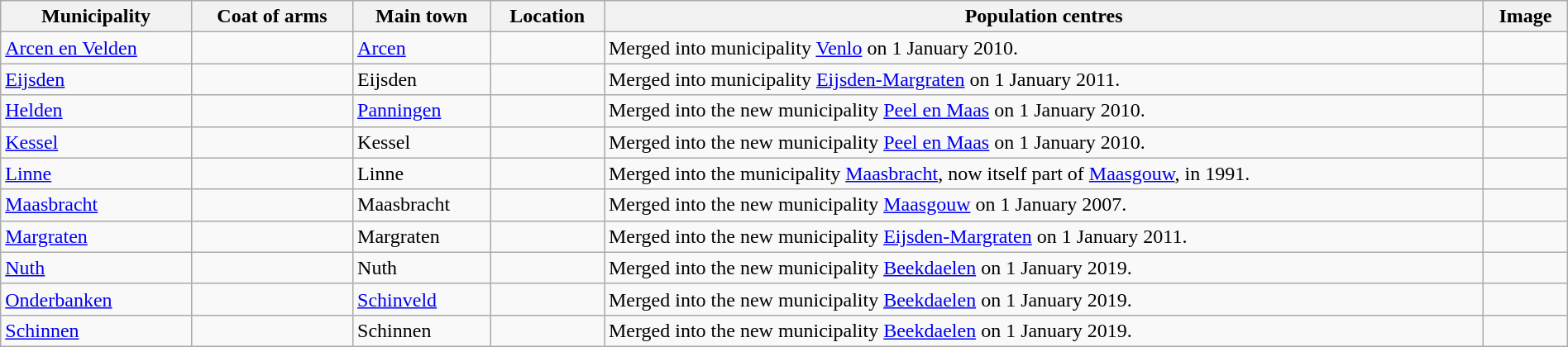<table class="wikitable sortable" style="width:100%;" style="font-size:90%">
<tr class="hintergrundfarbe5">
<th>Municipality<br></th>
<th class="unsortable">Coat of arms</th>
<th>Main town</th>
<th>Location</th>
<th>Population centres</th>
<th class="unsortable" align="center">Image</th>
</tr>
<tr>
<td><a href='#'>Arcen en Velden</a></td>
<td align="center"></td>
<td><a href='#'>Arcen</a></td>
<td align="center"></td>
<td>Merged into municipality <a href='#'>Venlo</a> on 1 January 2010.</td>
<td align="center"></td>
</tr>
<tr>
<td><a href='#'>Eijsden</a></td>
<td align="center"></td>
<td>Eijsden</td>
<td align="center"></td>
<td>Merged into municipality <a href='#'>Eijsden-Margraten</a> on 1 January 2011.</td>
<td align="center"></td>
</tr>
<tr>
<td><a href='#'>Helden</a></td>
<td align="center"></td>
<td><a href='#'>Panningen</a></td>
<td align="center"></td>
<td>Merged into the new municipality <a href='#'>Peel en Maas</a> on 1 January 2010.</td>
<td align="center"></td>
</tr>
<tr>
<td><a href='#'>Kessel</a></td>
<td align="center"></td>
<td>Kessel</td>
<td align="center"></td>
<td>Merged into the new municipality <a href='#'>Peel en Maas</a> on 1 January 2010.</td>
<td align="center"></td>
</tr>
<tr>
<td><a href='#'>Linne</a></td>
<td align="center"></td>
<td>Linne</td>
<td align="center"></td>
<td>Merged into the municipality <a href='#'>Maasbracht</a>, now itself part of <a href='#'>Maasgouw</a>, in 1991.</td>
<td align="center"></td>
</tr>
<tr>
<td><a href='#'>Maasbracht</a></td>
<td align="center"></td>
<td>Maasbracht</td>
<td align="center"></td>
<td>Merged into the new municipality <a href='#'>Maasgouw</a> on 1 January 2007.</td>
<td align="center"></td>
</tr>
<tr>
<td><a href='#'>Margraten</a></td>
<td align="center"></td>
<td>Margraten</td>
<td align="center"></td>
<td>Merged into the new municipality <a href='#'>Eijsden-Margraten</a> on 1 January 2011.</td>
<td align="center"></td>
</tr>
<tr>
<td><a href='#'>Nuth</a></td>
<td align="center"></td>
<td>Nuth</td>
<td align="center"></td>
<td>Merged into the new municipality <a href='#'>Beekdaelen</a> on 1 January 2019.</td>
<td align="center"></td>
</tr>
<tr>
<td><a href='#'>Onderbanken</a></td>
<td align="center"></td>
<td><a href='#'>Schinveld</a></td>
<td align="center"></td>
<td>Merged into the new municipality <a href='#'>Beekdaelen</a> on 1 January 2019.</td>
<td align="center"></td>
</tr>
<tr>
<td><a href='#'>Schinnen</a></td>
<td align="center"></td>
<td>Schinnen</td>
<td align="center"></td>
<td>Merged into the new municipality <a href='#'>Beekdaelen</a> on 1 January 2019.</td>
<td align="center"></td>
</tr>
</table>
